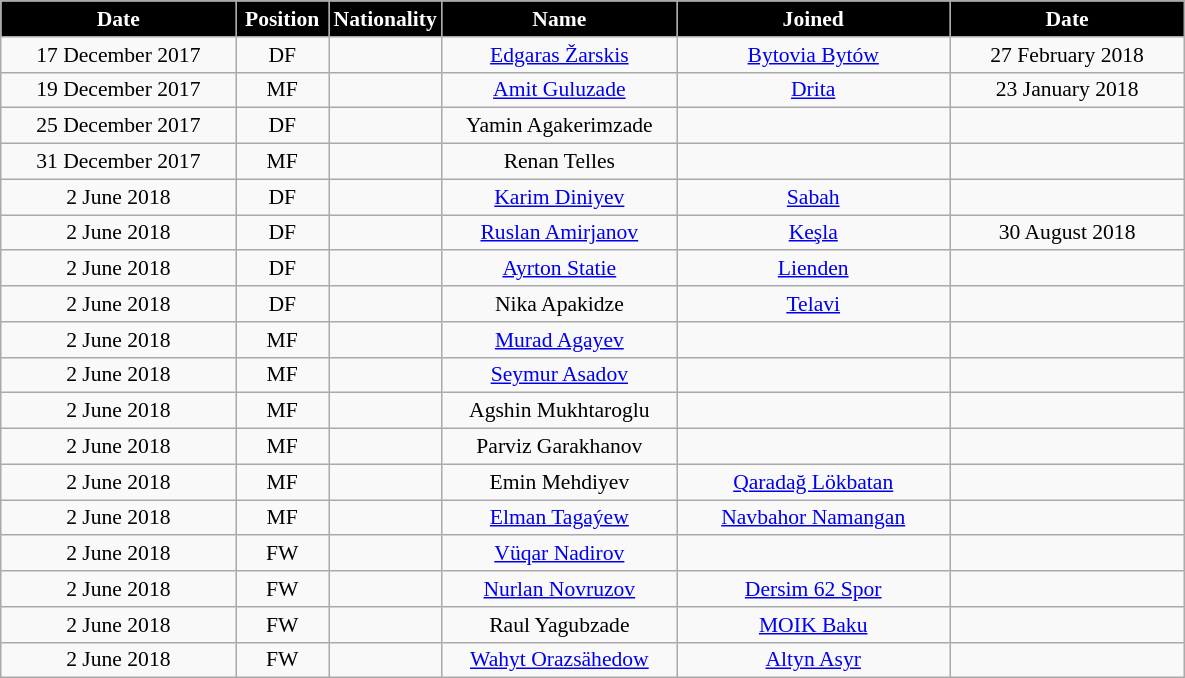<table class="wikitable"  style="text-align:center; font-size:90%; ">
<tr>
<th style="background:#000000; color:#FFFFFF; width:150px;">Date</th>
<th style="background:#000000; color:#FFFFFF; width:55px;">Position</th>
<th style="background:#000000; color:#FFFFFF; width:55px;">Nationality</th>
<th style="background:#000000; color:#FFFFFF; width:150px;">Name</th>
<th style="background:#000000; color:#FFFFFF; width:175px;">Joined</th>
<th style="background:#000000; color:#FFFFFF; width:150px;">Date</th>
</tr>
<tr>
<td>17 December 2017</td>
<td>DF</td>
<td></td>
<td><a href='#'>Edgaras Žarskis</a></td>
<td><a href='#'>Bytovia Bytów</a></td>
<td>27 February 2018</td>
</tr>
<tr>
<td>19 December 2017</td>
<td>MF</td>
<td></td>
<td><a href='#'>Amit Guluzade</a></td>
<td><a href='#'>Drita</a></td>
<td>23 January 2018</td>
</tr>
<tr>
<td>25 December 2017</td>
<td>DF</td>
<td></td>
<td>Yamin Agakerimzade</td>
<td></td>
<td></td>
</tr>
<tr>
<td>31 December 2017</td>
<td>MF</td>
<td></td>
<td>Renan Telles</td>
<td></td>
<td></td>
</tr>
<tr>
<td>2 June 2018</td>
<td>DF</td>
<td></td>
<td><a href='#'>Karim Diniyev</a></td>
<td><a href='#'>Sabah</a></td>
<td></td>
</tr>
<tr>
<td>2 June 2018</td>
<td>DF</td>
<td></td>
<td><a href='#'>Ruslan Amirjanov</a></td>
<td><a href='#'>Keşla</a></td>
<td>30 August 2018</td>
</tr>
<tr>
<td>2 June 2018</td>
<td>DF</td>
<td></td>
<td><a href='#'>Ayrton Statie</a></td>
<td><a href='#'>Lienden</a></td>
<td></td>
</tr>
<tr>
<td>2 June 2018</td>
<td>DF</td>
<td></td>
<td>Nika Apakidze</td>
<td><a href='#'>Telavi</a></td>
<td></td>
</tr>
<tr>
<td>2 June 2018</td>
<td>MF</td>
<td></td>
<td><a href='#'>Murad Agayev</a></td>
<td></td>
<td></td>
</tr>
<tr>
<td>2 June 2018</td>
<td>MF</td>
<td></td>
<td><a href='#'>Seymur Asadov</a></td>
<td></td>
<td></td>
</tr>
<tr>
<td>2 June 2018</td>
<td>MF</td>
<td></td>
<td>Agshin Mukhtaroglu</td>
<td></td>
<td></td>
</tr>
<tr>
<td>2 June 2018</td>
<td>MF</td>
<td></td>
<td>Parviz Garakhanov</td>
<td></td>
<td></td>
</tr>
<tr>
<td>2 June 2018</td>
<td>MF</td>
<td></td>
<td>Emin Mehdiyev</td>
<td><a href='#'>Qaradağ Lökbatan</a></td>
<td></td>
</tr>
<tr>
<td>2 June 2018</td>
<td>MF</td>
<td></td>
<td><a href='#'>Elman Tagaýew</a></td>
<td><a href='#'>Navbahor Namangan</a></td>
<td></td>
</tr>
<tr>
<td>2 June 2018</td>
<td>FW</td>
<td></td>
<td><a href='#'>Vüqar Nadirov</a></td>
<td></td>
<td></td>
</tr>
<tr>
<td>2 June 2018</td>
<td>FW</td>
<td></td>
<td><a href='#'>Nurlan Novruzov</a></td>
<td><a href='#'>Dersim 62 Spor</a></td>
<td></td>
</tr>
<tr>
<td>2 June 2018</td>
<td>FW</td>
<td></td>
<td>Raul Yagubzade</td>
<td><a href='#'>MOIK Baku</a></td>
<td></td>
</tr>
<tr>
<td>2 June 2018</td>
<td>FW</td>
<td></td>
<td><a href='#'>Wahyt Orazsähedow</a></td>
<td><a href='#'>Altyn Asyr</a></td>
<td></td>
</tr>
</table>
